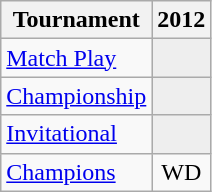<table class="wikitable" style="text-align:center;">
<tr>
<th>Tournament</th>
<th>2012</th>
</tr>
<tr>
<td align="left"><a href='#'>Match Play</a></td>
<td style="background:#eeeeee;"></td>
</tr>
<tr>
<td align="left"><a href='#'>Championship</a></td>
<td style="background:#eeeeee;"></td>
</tr>
<tr>
<td align="left"><a href='#'>Invitational</a></td>
<td style="background:#eeeeee;"></td>
</tr>
<tr>
<td align="left"><a href='#'>Champions</a></td>
<td>WD</td>
</tr>
</table>
